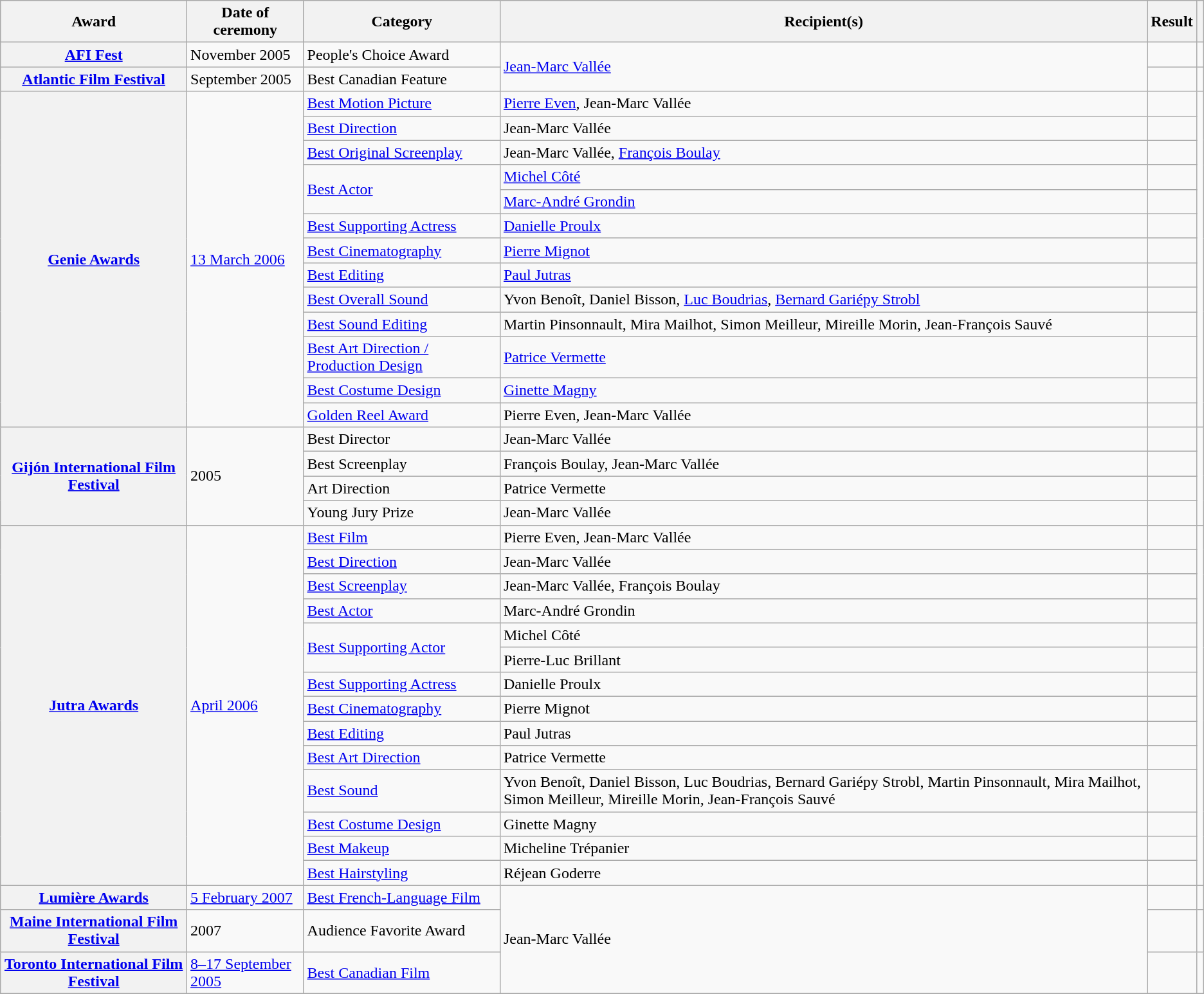<table class="wikitable plainrowheaders sortable">
<tr style="background:#ccc; text-align:center;">
<th scope="col">Award</th>
<th scope="col">Date of ceremony</th>
<th scope="col">Category</th>
<th scope="col">Recipient(s)</th>
<th scope="col">Result</th>
<th scope="col" class="unsortable"></th>
</tr>
<tr>
<th scope="row"><a href='#'>AFI Fest</a></th>
<td>November 2005</td>
<td>People's Choice Award</td>
<td rowspan="2"><a href='#'>Jean-Marc Vallée</a></td>
<td></td>
<td rowspan=1></td>
</tr>
<tr>
<th scope="row"><a href='#'>Atlantic Film Festival</a></th>
<td>September 2005</td>
<td>Best Canadian Feature</td>
<td></td>
<td rowspan=1></td>
</tr>
<tr>
<th scope="row" rowspan=13><a href='#'>Genie Awards</a></th>
<td rowspan="13"><a href='#'>13 March 2006</a></td>
<td><a href='#'>Best Motion Picture</a></td>
<td><a href='#'>Pierre Even</a>, Jean-Marc Vallée</td>
<td></td>
<td rowspan="13"></td>
</tr>
<tr>
<td><a href='#'>Best Direction</a></td>
<td>Jean-Marc Vallée</td>
<td></td>
</tr>
<tr>
<td><a href='#'>Best Original Screenplay</a></td>
<td>Jean-Marc Vallée, <a href='#'>François Boulay</a></td>
<td></td>
</tr>
<tr>
<td rowspan="2"><a href='#'>Best Actor</a></td>
<td><a href='#'>Michel Côté</a></td>
<td></td>
</tr>
<tr>
<td><a href='#'>Marc-André Grondin</a></td>
<td></td>
</tr>
<tr>
<td><a href='#'>Best Supporting Actress</a></td>
<td><a href='#'>Danielle Proulx</a></td>
<td></td>
</tr>
<tr>
<td><a href='#'>Best Cinematography</a></td>
<td><a href='#'>Pierre Mignot</a></td>
<td></td>
</tr>
<tr>
<td><a href='#'>Best Editing</a></td>
<td><a href='#'>Paul Jutras</a></td>
<td></td>
</tr>
<tr>
<td><a href='#'>Best Overall Sound</a></td>
<td>Yvon Benoît, Daniel Bisson, <a href='#'>Luc Boudrias</a>, <a href='#'>Bernard Gariépy Strobl</a></td>
<td></td>
</tr>
<tr>
<td><a href='#'>Best Sound Editing</a></td>
<td>Martin Pinsonnault, Mira Mailhot, Simon Meilleur, Mireille Morin, Jean-François Sauvé</td>
<td></td>
</tr>
<tr>
<td><a href='#'>Best Art Direction / Production Design</a></td>
<td><a href='#'>Patrice Vermette</a></td>
<td></td>
</tr>
<tr>
<td><a href='#'>Best Costume Design</a></td>
<td><a href='#'>Ginette Magny</a></td>
<td></td>
</tr>
<tr>
<td><a href='#'>Golden Reel Award</a></td>
<td>Pierre Even, Jean-Marc Vallée</td>
<td></td>
</tr>
<tr>
<th scope="row" rowspan=4><a href='#'>Gijón International Film Festival</a></th>
<td rowspan="4">2005</td>
<td>Best Director</td>
<td>Jean-Marc Vallée</td>
<td></td>
<td rowspan=4></td>
</tr>
<tr>
<td>Best Screenplay</td>
<td>François Boulay, Jean-Marc Vallée</td>
<td></td>
</tr>
<tr>
<td>Art Direction</td>
<td>Patrice Vermette</td>
<td></td>
</tr>
<tr>
<td>Young Jury Prize</td>
<td>Jean-Marc Vallée</td>
<td></td>
</tr>
<tr>
<th scope="row" rowspan=14><a href='#'>Jutra Awards</a></th>
<td rowspan=14><a href='#'>April 2006</a></td>
<td><a href='#'>Best Film</a></td>
<td>Pierre Even, Jean-Marc Vallée</td>
<td></td>
<td rowspan=14></td>
</tr>
<tr>
<td><a href='#'>Best Direction</a></td>
<td>Jean-Marc Vallée</td>
<td></td>
</tr>
<tr>
<td><a href='#'>Best Screenplay</a></td>
<td>Jean-Marc Vallée, François Boulay</td>
<td></td>
</tr>
<tr>
<td><a href='#'>Best Actor</a></td>
<td>Marc-André Grondin</td>
<td></td>
</tr>
<tr>
<td rowspan="2"><a href='#'>Best Supporting Actor</a></td>
<td>Michel Côté</td>
<td></td>
</tr>
<tr>
<td>Pierre-Luc Brillant</td>
<td></td>
</tr>
<tr>
<td><a href='#'>Best Supporting Actress</a></td>
<td>Danielle Proulx</td>
<td></td>
</tr>
<tr>
<td><a href='#'>Best Cinematography</a></td>
<td>Pierre Mignot</td>
<td></td>
</tr>
<tr>
<td><a href='#'>Best Editing</a></td>
<td>Paul Jutras</td>
<td></td>
</tr>
<tr>
<td><a href='#'>Best Art Direction</a></td>
<td>Patrice Vermette</td>
<td></td>
</tr>
<tr>
<td><a href='#'>Best Sound</a></td>
<td>Yvon Benoît, Daniel Bisson, Luc Boudrias, Bernard Gariépy Strobl, Martin Pinsonnault, Mira Mailhot, Simon Meilleur, Mireille Morin, Jean-François Sauvé</td>
<td></td>
</tr>
<tr>
<td><a href='#'>Best Costume Design</a></td>
<td>Ginette Magny</td>
<td></td>
</tr>
<tr>
<td><a href='#'>Best Makeup</a></td>
<td>Micheline Trépanier</td>
<td></td>
</tr>
<tr>
<td><a href='#'>Best Hairstyling</a></td>
<td>Réjean Goderre</td>
<td></td>
</tr>
<tr>
<th scope="row"><a href='#'>Lumière Awards</a></th>
<td rowspan="1"><a href='#'>5 February 2007</a></td>
<td><a href='#'>Best French-Language Film</a></td>
<td rowspan="3">Jean-Marc Vallée</td>
<td></td>
<td rowspan=1></td>
</tr>
<tr>
<th scope="row"><a href='#'>Maine International Film Festival</a></th>
<td>2007</td>
<td>Audience Favorite Award</td>
<td></td>
<td rowspan=1></td>
</tr>
<tr>
<th scope="row"><a href='#'>Toronto International Film Festival</a></th>
<td rowspan="1"><a href='#'>8–17 September 2005</a></td>
<td><a href='#'>Best Canadian Film</a></td>
<td></td>
<td rowspan=1></td>
</tr>
<tr>
</tr>
</table>
